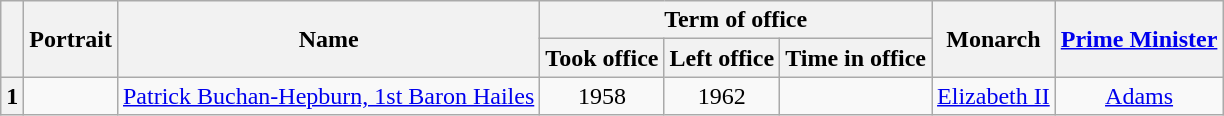<table class="wikitable" style="text-align:center">
<tr>
<th rowspan=2></th>
<th rowspan=2>Portrait</th>
<th rowspan=2>Name<br></th>
<th colspan=3>Term of office</th>
<th rowspan=2>Monarch</th>
<th rowspan=2><a href='#'>Prime Minister</a></th>
</tr>
<tr>
<th>Took office</th>
<th>Left office</th>
<th>Time in office</th>
</tr>
<tr>
<th>1</th>
<td></td>
<td><a href='#'>Patrick Buchan-Hepburn, 1st Baron Hailes</a><br></td>
<td> 1958</td>
<td> 1962</td>
<td></td>
<td><a href='#'>Elizabeth II</a></td>
<td><a href='#'>Adams</a></td>
</tr>
</table>
